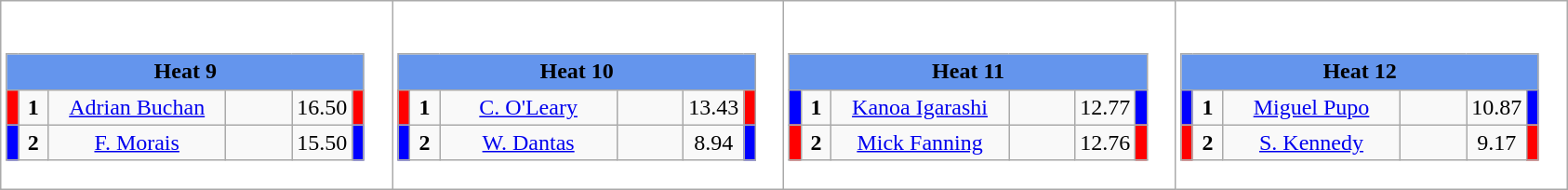<table class="wikitable" style="background:#fff;">
<tr>
<td><div><br><table class="wikitable">
<tr>
<td colspan="6"  style="text-align:center; background:#6495ed;"><strong>Heat 9</strong></td>
</tr>
<tr>
<td style="width:01px; background: #f00;"></td>
<td style="width:14px; text-align:center;"><strong>1</strong></td>
<td style="width:120px; text-align:center;"><a href='#'>Adrian Buchan</a></td>
<td style="width:40px; text-align:center;"></td>
<td style="width:20px; text-align:center;">16.50</td>
<td style="width:01px; background: #f00;"></td>
</tr>
<tr>
<td style="width:01px; background: #00f;"></td>
<td style="width:14px; text-align:center;"><strong>2</strong></td>
<td style="width:120px; text-align:center;"><a href='#'>F. Morais</a></td>
<td style="width:40px; text-align:center;"></td>
<td style="width:20px; text-align:center;">15.50</td>
<td style="width:01px; background: #00f;"></td>
</tr>
</table>
</div></td>
<td><div><br><table class="wikitable">
<tr>
<td colspan="6"  style="text-align:center; background:#6495ed;"><strong>Heat 10</strong></td>
</tr>
<tr>
<td style="width:01px; background: #f00;"></td>
<td style="width:14px; text-align:center;"><strong>1</strong></td>
<td style="width:120px; text-align:center;"><a href='#'>C. O'Leary</a></td>
<td style="width:40px; text-align:center;"></td>
<td style="width:20px; text-align:center;">13.43</td>
<td style="width:01px; background: #f00;"></td>
</tr>
<tr>
<td style="width:01px; background: #00f;"></td>
<td style="width:14px; text-align:center;"><strong>2</strong></td>
<td style="width:120px; text-align:center;"><a href='#'>W. Dantas</a></td>
<td style="width:40px; text-align:center;"></td>
<td style="width:20px; text-align:center;">8.94</td>
<td style="width:01px; background: #00f;"></td>
</tr>
</table>
</div></td>
<td><div><br><table class="wikitable">
<tr>
<td colspan="6"  style="text-align:center; background:#6495ed;"><strong>Heat 11</strong></td>
</tr>
<tr>
<td style="width:01px; background: #00f;"></td>
<td style="width:14px; text-align:center;"><strong>1</strong></td>
<td style="width:120px; text-align:center;"><a href='#'>Kanoa Igarashi</a></td>
<td style="width:40px; text-align:center;"></td>
<td style="width:20px; text-align:center;">12.77</td>
<td style="width:01px; background: #00f;"></td>
</tr>
<tr>
<td style="width:01px; background: #f00;"></td>
<td style="width:14px; text-align:center;"><strong>2</strong></td>
<td style="width:120px; text-align:center;"><a href='#'>Mick Fanning</a></td>
<td style="width:40px; text-align:center;"></td>
<td style="width:20px; text-align:center;">12.76</td>
<td style="width:01px; background: #f00;"></td>
</tr>
</table>
</div></td>
<td><div><br><table class="wikitable">
<tr>
<td colspan="6"  style="text-align:center; background:#6495ed;"><strong>Heat 12</strong></td>
</tr>
<tr>
<td style="width:01px; background: #00f;"></td>
<td style="width:14px; text-align:center;"><strong>1</strong></td>
<td style="width:120px; text-align:center;"><a href='#'>Miguel Pupo</a></td>
<td style="width:40px; text-align:center;"></td>
<td style="width:20px; text-align:center;">10.87</td>
<td style="width:01px; background: #00f;"></td>
</tr>
<tr>
<td style="width:01px; background: #f00;"></td>
<td style="width:14px; text-align:center;"><strong>2</strong></td>
<td style="width:120px; text-align:center;"><a href='#'>S. Kennedy</a></td>
<td style="width:40px; text-align:center;"></td>
<td style="width:20px; text-align:center;">9.17</td>
<td style="width:01px; background: #f00;"></td>
</tr>
</table>
</div></td>
</tr>
</table>
